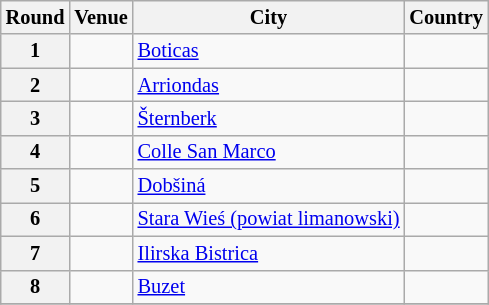<table class="wikitable" style="font-size: 85%;">
<tr>
<th>Round</th>
<th>Venue</th>
<th>City</th>
<th>Country</th>
</tr>
<tr>
<th>1</th>
<td></td>
<td><a href='#'>Boticas</a></td>
<td></td>
</tr>
<tr>
<th>2</th>
<td></td>
<td><a href='#'>Arriondas</a></td>
<td></td>
</tr>
<tr>
<th>3</th>
<td></td>
<td><a href='#'>Šternberk</a></td>
<td></td>
</tr>
<tr>
<th>4</th>
<td></td>
<td><a href='#'>Colle San Marco</a></td>
<td></td>
</tr>
<tr>
<th>5</th>
<td></td>
<td><a href='#'>Dobšiná</a></td>
<td></td>
</tr>
<tr>
<th>6</th>
<td></td>
<td><a href='#'>Stara Wieś (powiat limanowski)</a></td>
<td></td>
</tr>
<tr>
<th>7</th>
<td></td>
<td><a href='#'>Ilirska Bistrica</a></td>
<td></td>
</tr>
<tr>
<th>8</th>
<td></td>
<td><a href='#'>Buzet</a></td>
<td></td>
</tr>
<tr>
</tr>
</table>
